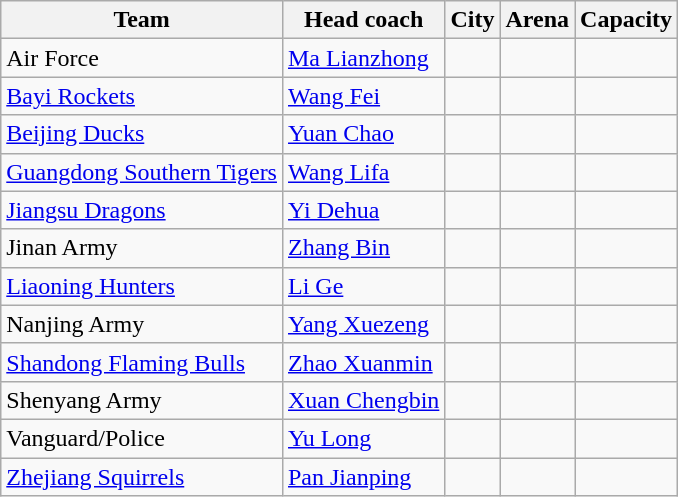<table class="wikitable sortable">
<tr>
<th>Team</th>
<th>Head coach</th>
<th>City</th>
<th>Arena</th>
<th>Capacity</th>
</tr>
<tr>
<td>Air Force</td>
<td> <a href='#'>Ma Lianzhong</a></td>
<td></td>
<td></td>
<td></td>
</tr>
<tr>
<td><a href='#'>Bayi Rockets</a></td>
<td> <a href='#'>Wang Fei</a></td>
<td></td>
<td></td>
<td></td>
</tr>
<tr>
<td><a href='#'>Beijing Ducks</a></td>
<td> <a href='#'>Yuan Chao</a></td>
<td></td>
<td></td>
<td></td>
</tr>
<tr>
<td><a href='#'>Guangdong Southern Tigers</a></td>
<td> <a href='#'>Wang Lifa</a></td>
<td></td>
<td></td>
<td></td>
</tr>
<tr>
<td><a href='#'>Jiangsu Dragons</a></td>
<td> <a href='#'>Yi Dehua</a></td>
<td></td>
<td></td>
<td></td>
</tr>
<tr>
<td>Jinan Army</td>
<td> <a href='#'>Zhang Bin</a></td>
<td></td>
<td></td>
<td></td>
</tr>
<tr>
<td><a href='#'>Liaoning Hunters</a></td>
<td> <a href='#'>Li Ge</a></td>
<td></td>
<td></td>
<td></td>
</tr>
<tr>
<td>Nanjing Army</td>
<td> <a href='#'>Yang Xuezeng</a></td>
<td></td>
<td></td>
<td></td>
</tr>
<tr>
<td><a href='#'>Shandong Flaming Bulls</a></td>
<td> <a href='#'>Zhao Xuanmin</a></td>
<td></td>
<td></td>
<td></td>
</tr>
<tr>
<td>Shenyang Army</td>
<td> <a href='#'>Xuan Chengbin</a></td>
<td></td>
<td></td>
<td></td>
</tr>
<tr>
<td>Vanguard/Police</td>
<td> <a href='#'>Yu Long</a></td>
<td></td>
<td></td>
<td></td>
</tr>
<tr>
<td><a href='#'>Zhejiang Squirrels</a></td>
<td> <a href='#'>Pan Jianping</a></td>
<td></td>
<td></td>
<td></td>
</tr>
</table>
